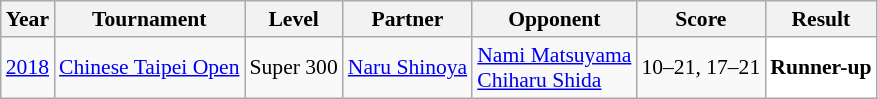<table class="sortable wikitable" style="font-size: 90%;">
<tr>
<th>Year</th>
<th>Tournament</th>
<th>Level</th>
<th>Partner</th>
<th>Opponent</th>
<th>Score</th>
<th>Result</th>
</tr>
<tr>
<td align="center"><a href='#'>2018</a></td>
<td align="left"><a href='#'>Chinese Taipei Open</a></td>
<td align="left">Super 300</td>
<td align="left"> <a href='#'>Naru Shinoya</a></td>
<td align="left"> <a href='#'>Nami Matsuyama</a><br> <a href='#'>Chiharu Shida</a></td>
<td align="left">10–21, 17–21</td>
<td style="text-align:left; background:white"> <strong>Runner-up</strong></td>
</tr>
</table>
